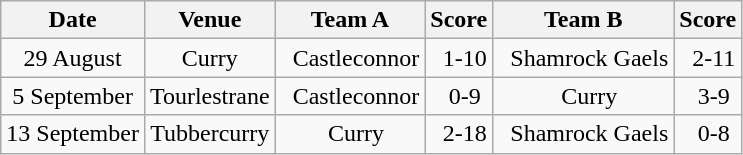<table class="wikitable">
<tr>
<th>Date</th>
<th>Venue</th>
<th>Team A</th>
<th>Score</th>
<th>Team B</th>
<th>Score</th>
</tr>
<tr align="center">
<td>29 August</td>
<td>Curry</td>
<td>  Castleconnor</td>
<td>  1-10</td>
<td>  Shamrock Gaels</td>
<td>  2-11</td>
</tr>
<tr align="center">
<td>5 September</td>
<td>Tourlestrane</td>
<td>  Castleconnor</td>
<td>  0-9</td>
<td>  Curry</td>
<td>  3-9</td>
</tr>
<tr align="center">
<td>13 September</td>
<td>Tubbercurry</td>
<td>  Curry</td>
<td>  2-18</td>
<td>  Shamrock Gaels</td>
<td>  0-8</td>
</tr>
</table>
